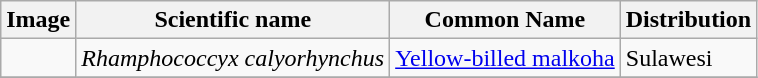<table class="wikitable">
<tr>
<th>Image</th>
<th>Scientific name</th>
<th>Common Name</th>
<th>Distribution</th>
</tr>
<tr>
<td></td>
<td><em>Rhamphococcyx calyorhynchus</em></td>
<td><a href='#'>Yellow-billed malkoha</a></td>
<td>Sulawesi</td>
</tr>
<tr>
</tr>
</table>
